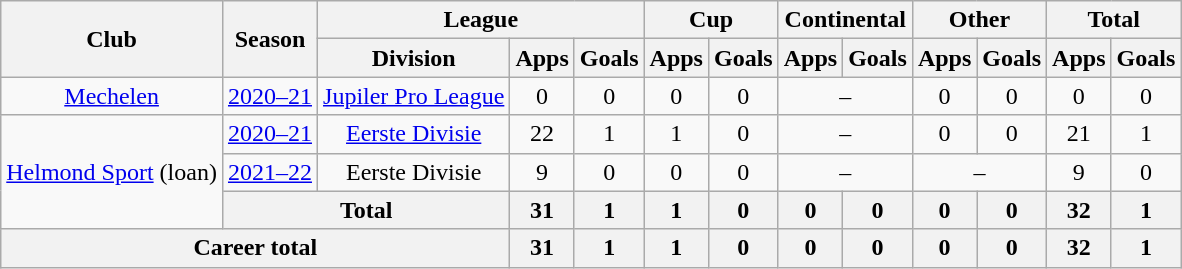<table class="wikitable" style="text-align: center">
<tr>
<th rowspan="2">Club</th>
<th rowspan="2">Season</th>
<th colspan="3">League</th>
<th colspan="2">Cup</th>
<th colspan="2">Continental</th>
<th colspan="2">Other</th>
<th colspan="2">Total</th>
</tr>
<tr>
<th>Division</th>
<th>Apps</th>
<th>Goals</th>
<th>Apps</th>
<th>Goals</th>
<th>Apps</th>
<th>Goals</th>
<th>Apps</th>
<th>Goals</th>
<th>Apps</th>
<th>Goals</th>
</tr>
<tr>
<td><a href='#'>Mechelen</a></td>
<td><a href='#'>2020–21</a></td>
<td><a href='#'>Jupiler Pro League</a></td>
<td>0</td>
<td>0</td>
<td>0</td>
<td>0</td>
<td colspan="2">–</td>
<td>0</td>
<td>0</td>
<td>0</td>
<td>0</td>
</tr>
<tr>
<td rowspan="3"><a href='#'>Helmond Sport</a> (loan)</td>
<td><a href='#'>2020–21</a></td>
<td><a href='#'>Eerste Divisie</a></td>
<td>22</td>
<td>1</td>
<td>1</td>
<td>0</td>
<td colspan="2">–</td>
<td>0</td>
<td>0</td>
<td>21</td>
<td>1</td>
</tr>
<tr>
<td><a href='#'>2021–22</a></td>
<td>Eerste Divisie</td>
<td>9</td>
<td>0</td>
<td>0</td>
<td>0</td>
<td colspan="2">–</td>
<td colspan="2">–</td>
<td>9</td>
<td>0</td>
</tr>
<tr>
<th colspan="2">Total</th>
<th>31</th>
<th>1</th>
<th>1</th>
<th>0</th>
<th>0</th>
<th>0</th>
<th>0</th>
<th>0</th>
<th>32</th>
<th>1</th>
</tr>
<tr>
<th colspan="3">Career total</th>
<th>31</th>
<th>1</th>
<th>1</th>
<th>0</th>
<th>0</th>
<th>0</th>
<th>0</th>
<th>0</th>
<th>32</th>
<th>1</th>
</tr>
</table>
